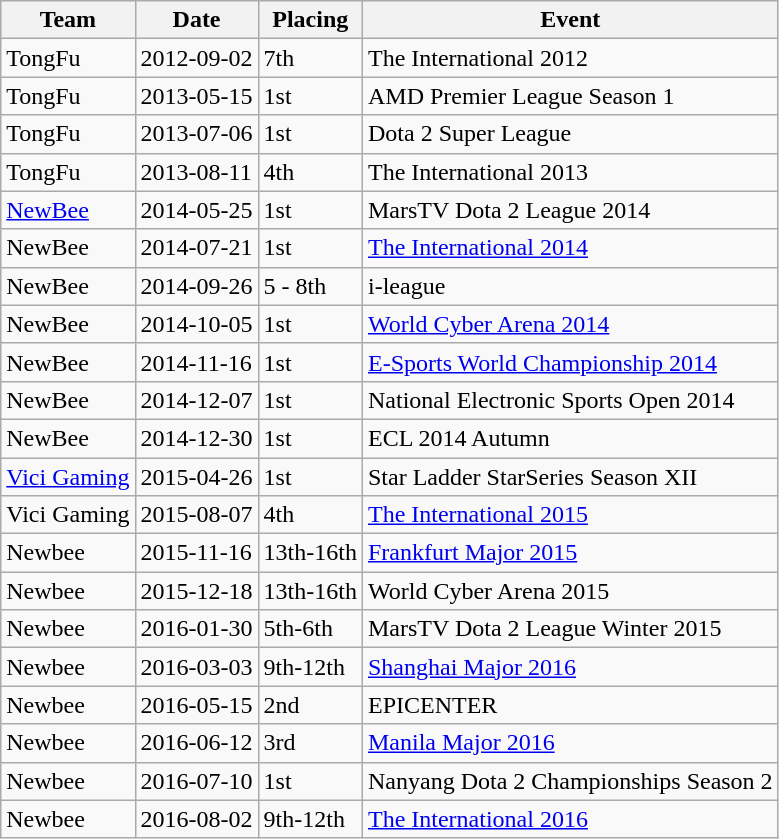<table class="wikitable sortable">
<tr>
<th>Team</th>
<th>Date</th>
<th>Placing</th>
<th>Event</th>
</tr>
<tr>
<td>TongFu</td>
<td>2012-09-02</td>
<td>7th</td>
<td>The International 2012</td>
</tr>
<tr>
<td>TongFu</td>
<td>2013-05-15</td>
<td>1st</td>
<td>AMD Premier League Season 1</td>
</tr>
<tr>
<td>TongFu</td>
<td>2013-07-06</td>
<td>1st</td>
<td>Dota 2 Super League</td>
</tr>
<tr>
<td>TongFu</td>
<td>2013-08-11</td>
<td>4th</td>
<td>The International 2013</td>
</tr>
<tr>
<td><a href='#'>NewBee</a></td>
<td>2014-05-25</td>
<td>1st</td>
<td>MarsTV Dota 2 League 2014</td>
</tr>
<tr>
<td>NewBee</td>
<td>2014-07-21</td>
<td>1st</td>
<td><a href='#'>The International 2014</a></td>
</tr>
<tr>
<td>NewBee</td>
<td>2014-09-26</td>
<td>5 - 8th</td>
<td>i-league</td>
</tr>
<tr>
<td>NewBee</td>
<td>2014-10-05</td>
<td>1st</td>
<td><a href='#'>World Cyber Arena 2014</a></td>
</tr>
<tr>
<td>NewBee</td>
<td>2014-11-16</td>
<td>1st</td>
<td><a href='#'>E-Sports World Championship 2014</a></td>
</tr>
<tr>
<td>NewBee</td>
<td>2014-12-07</td>
<td>1st</td>
<td>National Electronic Sports Open 2014</td>
</tr>
<tr>
<td>NewBee</td>
<td>2014-12-30</td>
<td>1st</td>
<td>ECL 2014 Autumn</td>
</tr>
<tr>
<td><a href='#'>Vici Gaming</a></td>
<td>2015-04-26</td>
<td>1st</td>
<td>Star Ladder StarSeries Season XII</td>
</tr>
<tr>
<td>Vici Gaming</td>
<td>2015-08-07</td>
<td>4th</td>
<td><a href='#'>The International 2015</a></td>
</tr>
<tr>
<td>Newbee</td>
<td>2015-11-16</td>
<td>13th-16th</td>
<td><a href='#'>Frankfurt Major 2015</a></td>
</tr>
<tr>
<td>Newbee</td>
<td>2015-12-18</td>
<td>13th-16th</td>
<td>World Cyber Arena 2015</td>
</tr>
<tr>
<td>Newbee</td>
<td>2016-01-30</td>
<td>5th-6th</td>
<td>MarsTV Dota 2 League Winter 2015</td>
</tr>
<tr>
<td>Newbee</td>
<td>2016-03-03</td>
<td>9th-12th</td>
<td><a href='#'>Shanghai Major 2016</a></td>
</tr>
<tr>
<td>Newbee</td>
<td>2016-05-15</td>
<td>2nd</td>
<td>EPICENTER</td>
</tr>
<tr>
<td>Newbee</td>
<td>2016-06-12</td>
<td>3rd</td>
<td><a href='#'>Manila Major 2016</a></td>
</tr>
<tr>
<td>Newbee</td>
<td>2016-07-10</td>
<td>1st</td>
<td>Nanyang Dota 2 Championships Season 2</td>
</tr>
<tr>
<td>Newbee</td>
<td>2016-08-02</td>
<td>9th-12th</td>
<td><a href='#'>The International 2016</a></td>
</tr>
</table>
